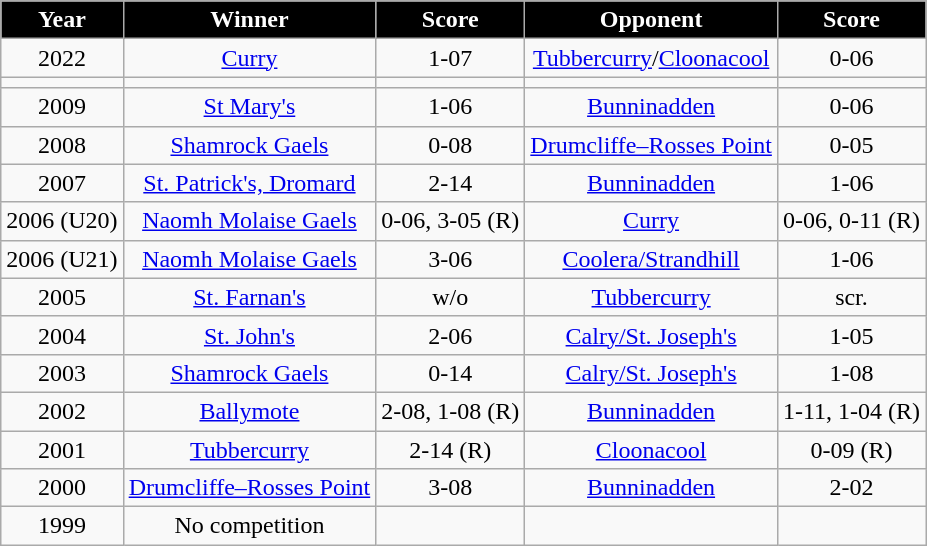<table class="wikitable" style="text-align:center;">
<tr>
<th style="background:black;color:white">Year</th>
<th style="background:black;color:white">Winner</th>
<th style="background:black;color:white">Score</th>
<th style="background:black;color:white">Opponent</th>
<th style="background:black;color:white">Score</th>
</tr>
<tr>
<td>2022</td>
<td><a href='#'>Curry</a></td>
<td>1-07</td>
<td><a href='#'>Tubbercurry</a>/<a href='#'>Cloonacool</a></td>
<td>0-06</td>
</tr>
<tr>
<td></td>
<td></td>
<td></td>
<td></td>
<td></td>
</tr>
<tr>
<td>2009</td>
<td><a href='#'>St Mary's</a></td>
<td>1-06</td>
<td><a href='#'>Bunninadden</a></td>
<td>0-06</td>
</tr>
<tr>
<td>2008</td>
<td><a href='#'>Shamrock Gaels</a></td>
<td>0-08</td>
<td><a href='#'>Drumcliffe–Rosses Point</a></td>
<td>0-05</td>
</tr>
<tr>
<td>2007</td>
<td><a href='#'>St. Patrick's, Dromard</a></td>
<td>2-14</td>
<td><a href='#'>Bunninadden</a></td>
<td>1-06</td>
</tr>
<tr>
<td>2006 (U20)</td>
<td><a href='#'>Naomh Molaise Gaels</a></td>
<td>0-06, 3-05 (R)</td>
<td><a href='#'>Curry</a></td>
<td>0-06, 0-11 (R)</td>
</tr>
<tr>
<td>2006 (U21)</td>
<td><a href='#'>Naomh Molaise Gaels</a></td>
<td>3-06</td>
<td><a href='#'>Coolera/Strandhill</a></td>
<td>1-06</td>
</tr>
<tr>
<td>2005</td>
<td><a href='#'>St. Farnan's</a></td>
<td>w/o</td>
<td><a href='#'>Tubbercurry</a></td>
<td>scr.</td>
</tr>
<tr>
<td>2004</td>
<td><a href='#'>St. John's</a></td>
<td>2-06</td>
<td><a href='#'>Calry/St. Joseph's</a></td>
<td>1-05</td>
</tr>
<tr>
<td>2003</td>
<td><a href='#'>Shamrock Gaels</a></td>
<td>0-14</td>
<td><a href='#'>Calry/St. Joseph's</a></td>
<td>1-08</td>
</tr>
<tr>
<td>2002</td>
<td><a href='#'>Ballymote</a></td>
<td>2-08, 1-08 (R)</td>
<td><a href='#'>Bunninadden</a></td>
<td>1-11, 1-04 (R)</td>
</tr>
<tr>
<td>2001</td>
<td><a href='#'>Tubbercurry</a></td>
<td>2-14 (R)</td>
<td><a href='#'>Cloonacool</a></td>
<td>0-09 (R)</td>
</tr>
<tr>
<td>2000</td>
<td><a href='#'>Drumcliffe–Rosses Point</a></td>
<td>3-08</td>
<td><a href='#'>Bunninadden</a></td>
<td>2-02</td>
</tr>
<tr>
<td>1999</td>
<td>No competition</td>
<td></td>
<td></td>
<td></td>
</tr>
</table>
